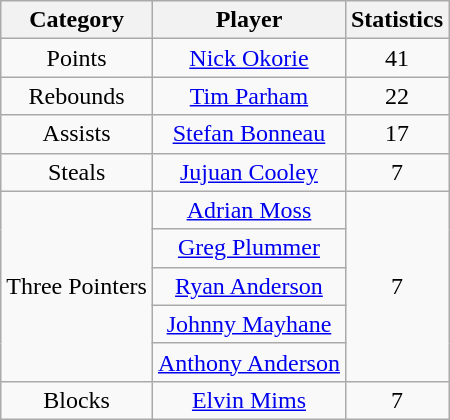<table class="wikitable" style="text-align:center">
<tr>
<th>Category</th>
<th>Player</th>
<th>Statistics</th>
</tr>
<tr>
<td>Points</td>
<td><a href='#'>Nick Okorie</a></td>
<td>41</td>
</tr>
<tr>
<td>Rebounds</td>
<td><a href='#'>Tim Parham</a></td>
<td>22</td>
</tr>
<tr>
<td>Assists</td>
<td><a href='#'>Stefan Bonneau</a></td>
<td>17</td>
</tr>
<tr>
<td>Steals</td>
<td><a href='#'>Jujuan Cooley</a></td>
<td>7</td>
</tr>
<tr>
<td rowspan=5>Three Pointers</td>
<td><a href='#'>Adrian Moss</a></td>
<td rowspan=5>7</td>
</tr>
<tr>
<td><a href='#'>Greg Plummer</a></td>
</tr>
<tr>
<td><a href='#'>Ryan Anderson</a></td>
</tr>
<tr>
<td><a href='#'>Johnny Mayhane</a></td>
</tr>
<tr>
<td><a href='#'>Anthony Anderson</a></td>
</tr>
<tr>
<td>Blocks</td>
<td><a href='#'>Elvin Mims</a></td>
<td>7</td>
</tr>
</table>
